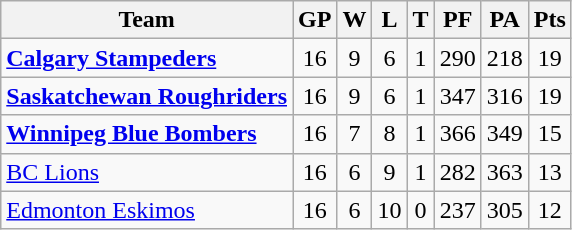<table class="wikitable">
<tr>
<th>Team</th>
<th>GP</th>
<th>W</th>
<th>L</th>
<th>T</th>
<th>PF</th>
<th>PA</th>
<th>Pts</th>
</tr>
<tr align="center">
<td align="left"><strong><a href='#'>Calgary Stampeders</a></strong></td>
<td>16</td>
<td>9</td>
<td>6</td>
<td>1</td>
<td>290</td>
<td>218</td>
<td>19</td>
</tr>
<tr align="center">
<td align="left"><strong><a href='#'>Saskatchewan Roughriders</a></strong></td>
<td>16</td>
<td>9</td>
<td>6</td>
<td>1</td>
<td>347</td>
<td>316</td>
<td>19</td>
</tr>
<tr align="center">
<td align="left"><strong><a href='#'>Winnipeg Blue Bombers</a></strong></td>
<td>16</td>
<td>7</td>
<td>8</td>
<td>1</td>
<td>366</td>
<td>349</td>
<td>15</td>
</tr>
<tr align="center">
<td align="left"><a href='#'>BC Lions</a></td>
<td>16</td>
<td>6</td>
<td>9</td>
<td>1</td>
<td>282</td>
<td>363</td>
<td>13</td>
</tr>
<tr align="center">
<td align="left"><a href='#'>Edmonton Eskimos</a></td>
<td>16</td>
<td>6</td>
<td>10</td>
<td>0</td>
<td>237</td>
<td>305</td>
<td>12</td>
</tr>
</table>
